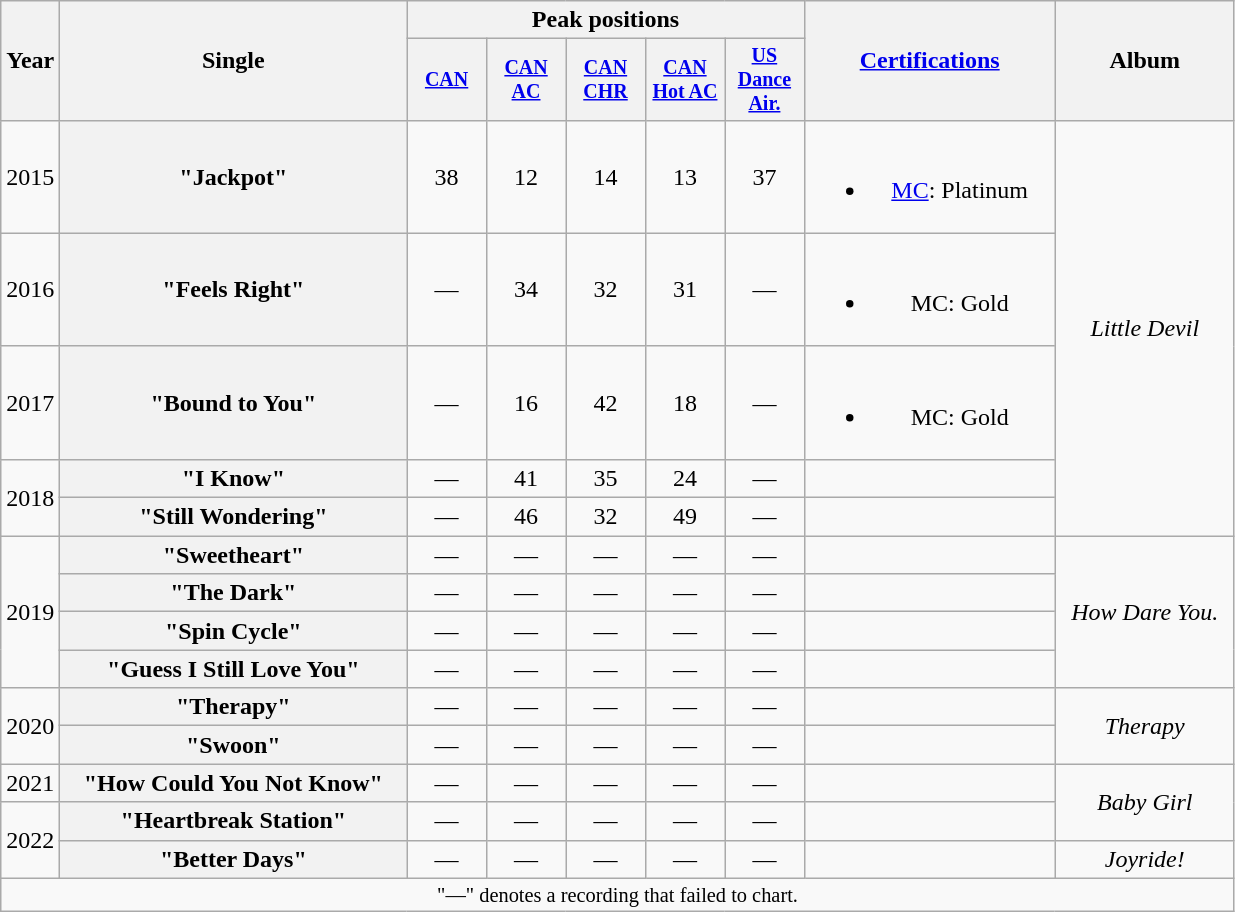<table class="wikitable plainrowheaders" style="text-align:center;">
<tr>
<th rowspan="2" style="width:1em;">Year</th>
<th rowspan="2" style="width:14em;">Single</th>
<th colspan="5">Peak positions</th>
<th rowspan="2" style="width:10em;"><a href='#'>Certifications</a></th>
<th rowspan="2" style="width:7em;">Album</th>
</tr>
<tr style="font-size:smaller;">
<th style="width:3.5em;"><a href='#'>CAN</a><br></th>
<th style="width:3.5em;"><a href='#'>CAN AC</a><br></th>
<th style="width:3.5em;"><a href='#'>CAN CHR</a><br></th>
<th style="width:3.5em;"><a href='#'>CAN Hot AC</a><br></th>
<th style="width:3.5em;"><a href='#'>US Dance Air.</a><br></th>
</tr>
<tr>
<td>2015</td>
<th scope="row">"Jackpot"</th>
<td>38</td>
<td>12</td>
<td>14</td>
<td>13</td>
<td>37</td>
<td><br><ul><li><a href='#'>MC</a>: Platinum</li></ul></td>
<td rowspan="5"><em>Little Devil</em></td>
</tr>
<tr>
<td>2016</td>
<th scope="row">"Feels Right"</th>
<td>—</td>
<td>34</td>
<td>32</td>
<td>31</td>
<td>—</td>
<td><br><ul><li>MC: Gold</li></ul></td>
</tr>
<tr>
<td>2017</td>
<th scope="row">"Bound to You"</th>
<td>—</td>
<td>16</td>
<td>42</td>
<td>18</td>
<td>—</td>
<td><br><ul><li>MC: Gold</li></ul></td>
</tr>
<tr>
<td rowspan="2">2018</td>
<th scope="row">"I Know"</th>
<td>—</td>
<td>41</td>
<td>35</td>
<td>24</td>
<td>—</td>
<td></td>
</tr>
<tr>
<th scope="row">"Still Wondering"</th>
<td>—</td>
<td>46</td>
<td>32</td>
<td>49</td>
<td>—</td>
<td></td>
</tr>
<tr>
<td rowspan="4">2019</td>
<th scope="row">"Sweetheart"</th>
<td>—</td>
<td>—</td>
<td>—</td>
<td>—</td>
<td>—</td>
<td></td>
<td rowspan="4"><em>How Dare You.</em></td>
</tr>
<tr>
<th scope="row">"The Dark"</th>
<td>—</td>
<td>—</td>
<td>—</td>
<td>—</td>
<td>—</td>
<td></td>
</tr>
<tr>
<th scope="row">"Spin Cycle"<br></th>
<td>—</td>
<td>—</td>
<td>—</td>
<td>—</td>
<td>—</td>
<td></td>
</tr>
<tr>
<th scope="row">"Guess I Still Love You"</th>
<td>—</td>
<td>—</td>
<td>—</td>
<td>—</td>
<td>—</td>
<td></td>
</tr>
<tr>
<td rowspan="2">2020</td>
<th scope="row">"Therapy"<br></th>
<td>—</td>
<td>—</td>
<td>—</td>
<td>—</td>
<td>—</td>
<td></td>
<td rowspan="2"><em>Therapy</em></td>
</tr>
<tr>
<th scope="row">"Swoon"<br></th>
<td>—</td>
<td>—</td>
<td>—</td>
<td>—</td>
<td>—</td>
<td></td>
</tr>
<tr>
<td>2021</td>
<th scope="row">"How Could You Not Know"</th>
<td>—</td>
<td>—</td>
<td>—</td>
<td>—</td>
<td>—</td>
<td></td>
<td rowspan="2"><em>Baby Girl</em></td>
</tr>
<tr>
<td rowspan="2">2022</td>
<th scope="row">"Heartbreak Station"</th>
<td>—</td>
<td>—</td>
<td>—</td>
<td>—</td>
<td>—</td>
<td></td>
</tr>
<tr>
<th scope="row">"Better Days"<br></th>
<td>—</td>
<td>—</td>
<td>—</td>
<td>—</td>
<td>—</td>
<td></td>
<td><em>Joyride!</em></td>
</tr>
<tr>
<td colspan="10" style="font-size:85%;">"—" denotes a recording that failed to chart.</td>
</tr>
</table>
